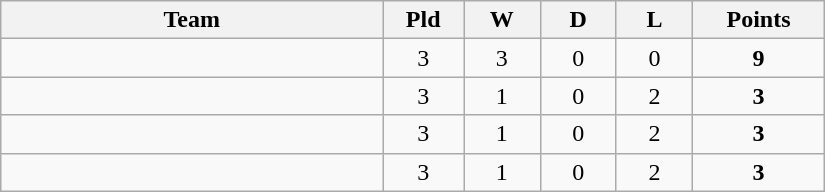<table class=wikitable style="text-align:center" width=550>
<tr>
<th width=25%>Team</th>
<th width=5%>Pld</th>
<th width=5%>W</th>
<th width=5%>D</th>
<th width=5%>L</th>
<th width=8%>Points</th>
</tr>
<tr>
<td align="left"></td>
<td>3</td>
<td>3</td>
<td>0</td>
<td>0</td>
<td><strong>9</strong></td>
</tr>
<tr>
<td align="left"></td>
<td>3</td>
<td>1</td>
<td>0</td>
<td>2</td>
<td><strong>3</strong></td>
</tr>
<tr>
<td align="left"></td>
<td>3</td>
<td>1</td>
<td>0</td>
<td>2</td>
<td><strong>3</strong></td>
</tr>
<tr>
<td align="left"></td>
<td>3</td>
<td>1</td>
<td>0</td>
<td>2</td>
<td><strong>3</strong></td>
</tr>
</table>
